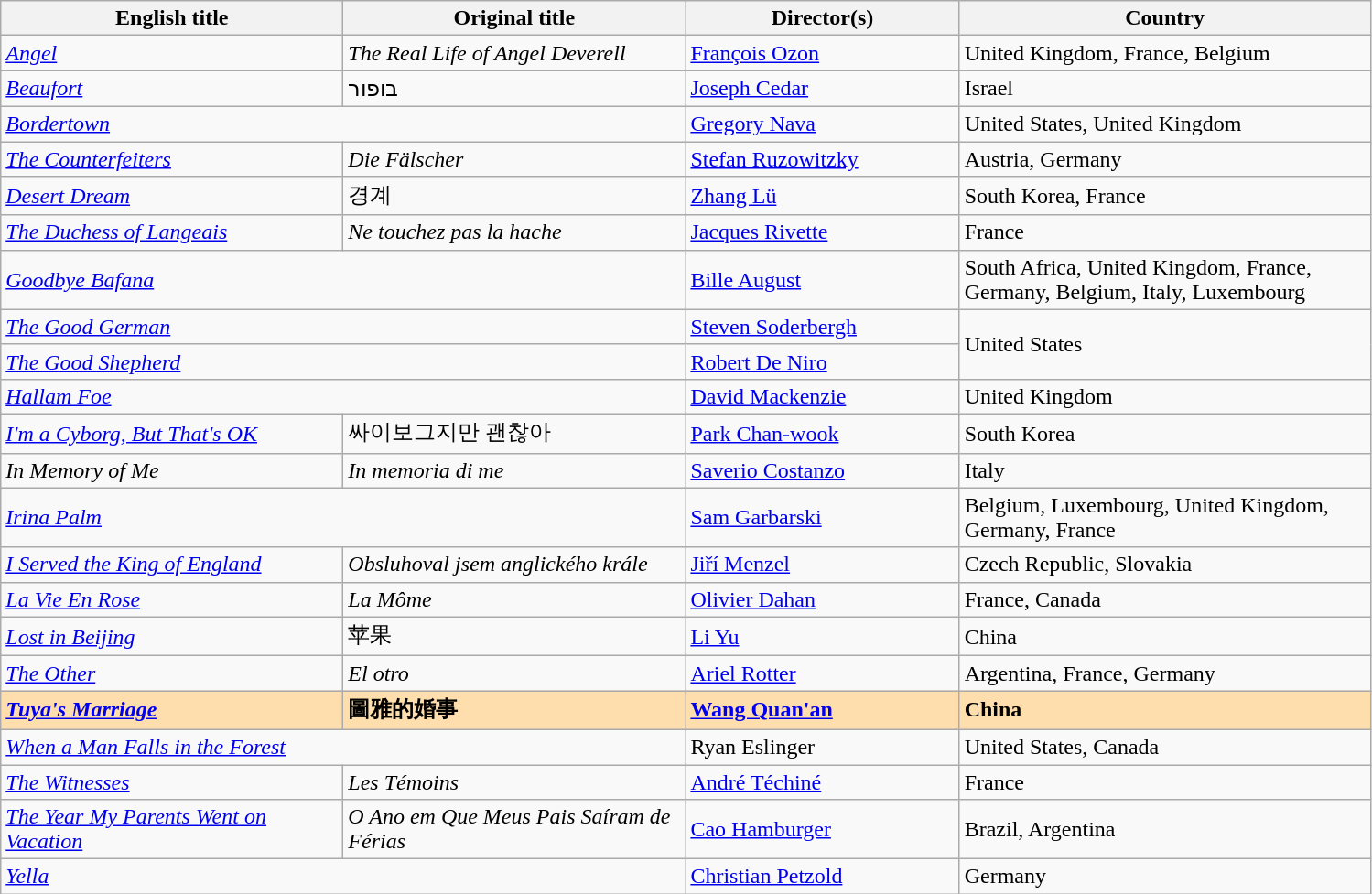<table class="wikitable" width="79%" cellpadding="5">
<tr>
<th width="25%">English title</th>
<th width="25%">Original title</th>
<th width="20%">Director(s)</th>
<th width="30%">Country</th>
</tr>
<tr>
<td><em><a href='#'>Angel</a></em></td>
<td><em>The Real Life of Angel Deverell</em></td>
<td><a href='#'>François Ozon</a></td>
<td>United Kingdom, France, Belgium</td>
</tr>
<tr>
<td><em><a href='#'>Beaufort</a></em></td>
<td>בופור</td>
<td><a href='#'>Joseph Cedar</a></td>
<td>Israel</td>
</tr>
<tr>
<td colspan="2"><em><a href='#'>Bordertown</a></em></td>
<td><a href='#'>Gregory Nava</a></td>
<td>United States, United Kingdom</td>
</tr>
<tr>
<td><em><a href='#'>The Counterfeiters</a></em></td>
<td><em>Die Fälscher</em></td>
<td><a href='#'>Stefan Ruzowitzky</a></td>
<td>Austria, Germany</td>
</tr>
<tr>
<td><em><a href='#'>Desert Dream</a></em></td>
<td>경계</td>
<td><a href='#'>Zhang Lü</a></td>
<td>South Korea, France</td>
</tr>
<tr>
<td><em><a href='#'>The Duchess of Langeais</a></em></td>
<td><em>Ne touchez pas la hache</em></td>
<td><a href='#'>Jacques Rivette</a></td>
<td>France</td>
</tr>
<tr>
<td colspan="2"><em><a href='#'>Goodbye Bafana</a></em></td>
<td><a href='#'>Bille August</a></td>
<td>South Africa, United Kingdom, France, Germany, Belgium, Italy, Luxembourg</td>
</tr>
<tr>
<td colspan="2"><em><a href='#'>The Good German</a></em></td>
<td><a href='#'>Steven Soderbergh</a></td>
<td rowspan="2">United States</td>
</tr>
<tr>
<td colspan="2"><em><a href='#'>The Good Shepherd</a></em></td>
<td><a href='#'>Robert De Niro</a></td>
</tr>
<tr>
<td colspan="2"><em><a href='#'>Hallam Foe</a></em></td>
<td><a href='#'>David Mackenzie</a></td>
<td>United Kingdom</td>
</tr>
<tr>
<td><em><a href='#'>I'm a Cyborg, But That's OK</a></em></td>
<td>싸이보그지만 괜찮아</td>
<td><a href='#'>Park Chan-wook</a></td>
<td>South Korea</td>
</tr>
<tr>
<td><em>In Memory of Me</em></td>
<td><em>In memoria di me</em></td>
<td><a href='#'>Saverio Costanzo</a></td>
<td>Italy</td>
</tr>
<tr>
<td colspan="2"><em><a href='#'>Irina Palm</a></em></td>
<td><a href='#'>Sam Garbarski</a></td>
<td>Belgium, Luxembourg, United Kingdom, Germany, France</td>
</tr>
<tr>
<td><em><a href='#'>I Served the King of England</a></em></td>
<td><em>Obsluhoval jsem anglického krále</em></td>
<td><a href='#'>Jiří Menzel</a></td>
<td>Czech Republic, Slovakia</td>
</tr>
<tr>
<td><em><a href='#'>La Vie En Rose</a></em></td>
<td><em>La Môme</em></td>
<td><a href='#'>Olivier Dahan</a></td>
<td>France, Canada</td>
</tr>
<tr>
<td><em><a href='#'>Lost in Beijing</a></em></td>
<td>苹果</td>
<td><a href='#'>Li Yu</a></td>
<td>China</td>
</tr>
<tr>
<td><em><a href='#'>The Other</a></em></td>
<td><em>El otro</em></td>
<td><a href='#'>Ariel Rotter</a></td>
<td>Argentina, France, Germany</td>
</tr>
<tr style="background:#FFDEAD;">
<td><strong><em><a href='#'>Tuya's Marriage</a></em></strong></td>
<td><strong>圖雅的婚事</strong></td>
<td><strong><a href='#'>Wang Quan'an</a></strong></td>
<td><strong>China</strong></td>
</tr>
<tr>
<td colspan="2"><em><a href='#'>When a Man Falls in the Forest</a></em></td>
<td>Ryan Eslinger</td>
<td>United States, Canada</td>
</tr>
<tr>
<td><em><a href='#'>The Witnesses</a></em></td>
<td><em>Les Témoins</em></td>
<td><a href='#'>André Téchiné</a></td>
<td>France</td>
</tr>
<tr>
<td><em><a href='#'>The Year My Parents Went on Vacation</a></em></td>
<td><em>O Ano em Que Meus Pais Saíram de Férias</em></td>
<td><a href='#'>Cao Hamburger</a></td>
<td>Brazil, Argentina</td>
</tr>
<tr>
<td colspan="2"><em><a href='#'>Yella</a></em></td>
<td><a href='#'>Christian Petzold</a></td>
<td>Germany</td>
</tr>
</table>
